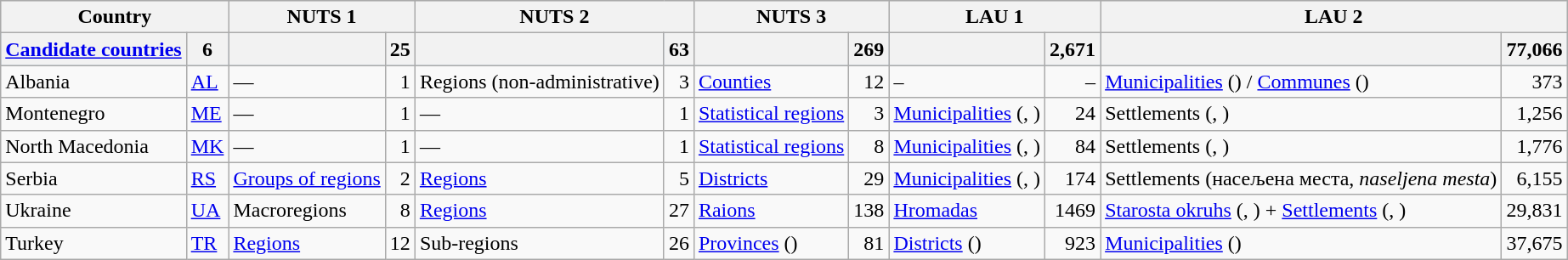<table class="wikitable">
<tr style="background:#ddd;">
<th colspan=2>Country</th>
<th colspan=2>NUTS 1</th>
<th colspan=2>NUTS 2</th>
<th colspan=2>NUTS 3</th>
<th colspan=2>LAU 1</th>
<th colspan=2>LAU 2</th>
</tr>
<tr style="background:#abcdef">
<th><a href='#'>Candidate countries</a></th>
<th align=right>6</th>
<th></th>
<th align=right>25</th>
<th></th>
<th align=right>63</th>
<th></th>
<th align=right>269</th>
<th></th>
<th align=right>2,671</th>
<th></th>
<th align=right>77,066</th>
</tr>
<tr>
<td>Albania</td>
<td><a href='#'>AL</a></td>
<td>—</td>
<td align=right>1</td>
<td>Regions (non-administrative)</td>
<td align=right>3</td>
<td><a href='#'>Counties</a></td>
<td align=right>12</td>
<td>–</td>
<td align=right>–</td>
<td><a href='#'>Municipalities</a> () / <a href='#'>Communes</a> ()</td>
<td align=right>373</td>
</tr>
<tr>
<td>Montenegro</td>
<td><a href='#'>ME</a></td>
<td>—</td>
<td align=right>1</td>
<td>—</td>
<td align=right>1</td>
<td><a href='#'>Statistical regions</a></td>
<td align=right>3</td>
<td><a href='#'>Municipalities</a> (, )</td>
<td align=right>24</td>
<td>Settlements (, )</td>
<td align=right>1,256</td>
</tr>
<tr>
<td>North Macedonia</td>
<td><a href='#'>MK</a></td>
<td>—</td>
<td align=right>1</td>
<td>—</td>
<td align=right>1</td>
<td><a href='#'>Statistical regions</a></td>
<td align=right>8</td>
<td><a href='#'>Municipalities</a> (, )</td>
<td align=right>84</td>
<td>Settlements (, )</td>
<td align=right>1,776</td>
</tr>
<tr>
<td>Serbia</td>
<td><a href='#'>RS</a></td>
<td><a href='#'>Groups of regions</a></td>
<td align=right>2</td>
<td><a href='#'>Regions</a></td>
<td align=right>5</td>
<td><a href='#'>Districts</a></td>
<td align=right>29</td>
<td><a href='#'>Municipalities</a> (, )</td>
<td align=right>174</td>
<td>Settlements (насељена места, <em>naseljena mesta</em>)</td>
<td align=right>6,155</td>
</tr>
<tr>
<td>Ukraine</td>
<td><a href='#'>UA</a></td>
<td>Macroregions</td>
<td align=right>8</td>
<td><a href='#'>Regions</a></td>
<td align=right>27</td>
<td><a href='#'>Raions</a></td>
<td align=right>138</td>
<td><a href='#'>Hromadas</a></td>
<td align=right>1469</td>
<td><a href='#'>Starosta okruhs</a> (, ) + <a href='#'>Settlements</a> (, )</td>
<td align=right>29,831</td>
</tr>
<tr>
<td>Turkey</td>
<td><a href='#'>TR</a></td>
<td><a href='#'>Regions</a></td>
<td align=right>12</td>
<td>Sub-regions</td>
<td align=right>26</td>
<td><a href='#'>Provinces</a> ()</td>
<td align=right>81</td>
<td><a href='#'>Districts</a> ()</td>
<td align=right>923</td>
<td><a href='#'>Municipalities</a> ()</td>
<td align=right>37,675</td>
</tr>
</table>
